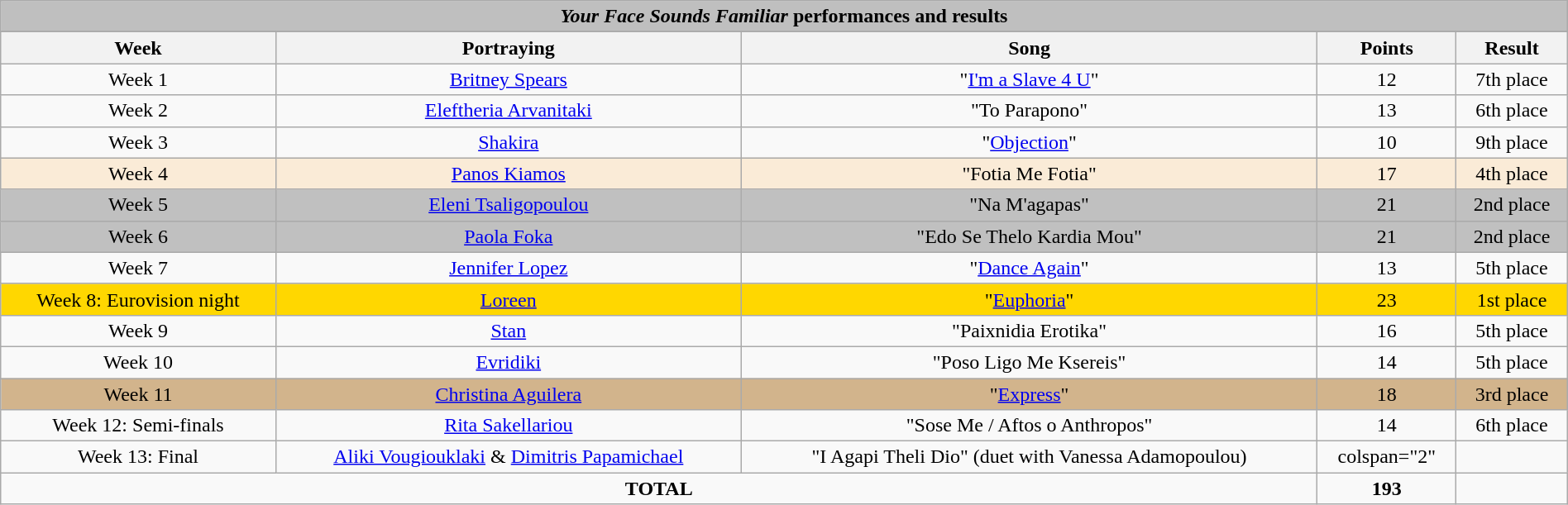<table class="wikitable collapsible collapsed" style="width:100%; margin:1em auto 1em auto; text-align:center;">
<tr>
<th colspan="5" style="background:#BFBFBF;"><em>Your Face Sounds Familiar</em> performances and results</th>
</tr>
<tr>
</tr>
<tr>
<th>Week</th>
<th>Portraying</th>
<th>Song</th>
<th>Points</th>
<th>Result</th>
</tr>
<tr>
<td>Week 1</td>
<td><a href='#'>Britney Spears</a></td>
<td>"<a href='#'>I'm a Slave 4 U</a>"</td>
<td>12</td>
<td>7th place</td>
</tr>
<tr>
<td>Week 2</td>
<td><a href='#'>Eleftheria Arvanitaki</a></td>
<td>"To Parapono"</td>
<td>13</td>
<td>6th place</td>
</tr>
<tr>
<td>Week 3</td>
<td><a href='#'>Shakira</a></td>
<td>"<a href='#'>Objection</a>"</td>
<td>10</td>
<td>9th place</td>
</tr>
<tr bgcolor=antiquewhite>
<td>Week 4</td>
<td><a href='#'>Panos Kiamos</a></td>
<td>"Fotia Me Fotia"</td>
<td>17</td>
<td>4th place</td>
</tr>
<tr bgcolor=silver>
<td>Week 5</td>
<td><a href='#'>Eleni Tsaligopoulou</a></td>
<td>"Na M'agapas"</td>
<td>21</td>
<td>2nd place</td>
</tr>
<tr bgcolor=silver>
<td>Week 6</td>
<td><a href='#'>Paola Foka</a></td>
<td>"Edo Se Thelo Kardia Mou"</td>
<td>21</td>
<td>2nd place</td>
</tr>
<tr>
<td>Week 7</td>
<td><a href='#'>Jennifer Lopez</a></td>
<td>"<a href='#'>Dance Again</a>"</td>
<td>13</td>
<td>5th place</td>
</tr>
<tr bgcolor=gold>
<td>Week 8: Eurovision night</td>
<td><a href='#'>Loreen</a></td>
<td>"<a href='#'>Euphoria</a>"</td>
<td>23</td>
<td>1st place</td>
</tr>
<tr>
<td>Week 9</td>
<td><a href='#'>Stan</a></td>
<td>"Paixnidia Erotika"</td>
<td>16</td>
<td>5th place</td>
</tr>
<tr>
<td>Week 10</td>
<td><a href='#'>Evridiki</a></td>
<td>"Poso Ligo Me Ksereis"</td>
<td>14</td>
<td>5th place</td>
</tr>
<tr bgcolor=tan>
<td>Week 11</td>
<td><a href='#'>Christina Aguilera</a></td>
<td>"<a href='#'>Express</a>"</td>
<td>18</td>
<td>3rd place</td>
</tr>
<tr>
<td>Week 12: Semi-finals</td>
<td><a href='#'>Rita Sakellariou</a></td>
<td>"Sose Me / Aftos o Anthropos"</td>
<td>14</td>
<td>6th place</td>
</tr>
<tr>
<td>Week 13: Final</td>
<td><a href='#'>Aliki Vougiouklaki</a> & <a href='#'>Dimitris Papamichael</a></td>
<td>"I Agapi Theli Dio" (duet with Vanessa Adamopoulou)</td>
<td>colspan="2" </td>
</tr>
<tr>
<td colspan="3" style="text-align:center;"><strong>TOTAL</strong></td>
<td><strong>193</strong></td>
<td></td>
</tr>
</table>
